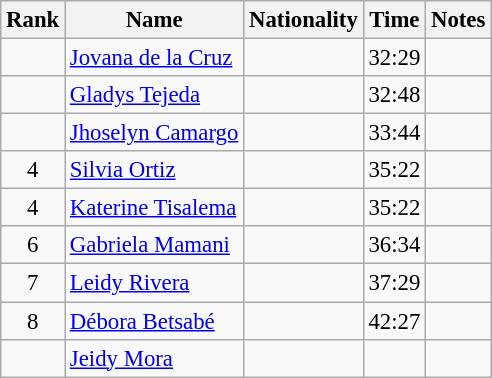<table class="wikitable sortable" style="text-align:center;font-size:95%">
<tr>
<th>Rank</th>
<th>Name</th>
<th>Nationality</th>
<th>Time</th>
<th>Notes</th>
</tr>
<tr>
<td></td>
<td align=left><a href='#'>Jovana de la Cruz</a></td>
<td align=left></td>
<td>32:29</td>
<td></td>
</tr>
<tr>
<td></td>
<td align=left><a href='#'>Gladys Tejeda</a></td>
<td align=left></td>
<td>32:48</td>
<td></td>
</tr>
<tr>
<td></td>
<td align=left><a href='#'>Jhoselyn Camargo</a></td>
<td align=left></td>
<td>33:44</td>
<td></td>
</tr>
<tr>
<td>4</td>
<td align=left><a href='#'>Silvia Ortiz</a></td>
<td align=left></td>
<td>35:22</td>
<td></td>
</tr>
<tr>
<td>4</td>
<td align=left><a href='#'>Katerine Tisalema</a></td>
<td align=left></td>
<td>35:22</td>
<td></td>
</tr>
<tr>
<td>6</td>
<td align=left><a href='#'>Gabriela Mamani</a></td>
<td align=left></td>
<td>36:34</td>
<td></td>
</tr>
<tr>
<td>7</td>
<td align=left><a href='#'>Leidy Rivera</a></td>
<td align=left></td>
<td>37:29</td>
<td></td>
</tr>
<tr>
<td>8</td>
<td align=left><a href='#'>Débora Betsabé</a></td>
<td align=left></td>
<td>42:27</td>
<td></td>
</tr>
<tr>
<td></td>
<td align=left><a href='#'>Jeidy Mora</a></td>
<td align=left></td>
<td></td>
<td></td>
</tr>
</table>
